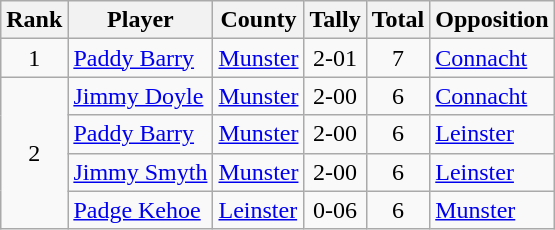<table class="wikitable">
<tr>
<th>Rank</th>
<th>Player</th>
<th>County</th>
<th>Tally</th>
<th>Total</th>
<th>Opposition</th>
</tr>
<tr>
<td rowspan=1 align=center>1</td>
<td><a href='#'>Paddy Barry</a></td>
<td><a href='#'>Munster</a></td>
<td align=center>2-01</td>
<td align=center>7</td>
<td><a href='#'>Connacht</a></td>
</tr>
<tr>
<td rowspan=4 align=center>2</td>
<td><a href='#'>Jimmy Doyle</a></td>
<td><a href='#'>Munster</a></td>
<td align=center>2-00</td>
<td align=center>6</td>
<td><a href='#'>Connacht</a></td>
</tr>
<tr>
<td><a href='#'>Paddy Barry</a></td>
<td><a href='#'>Munster</a></td>
<td align=center>2-00</td>
<td align=center>6</td>
<td><a href='#'>Leinster</a></td>
</tr>
<tr>
<td><a href='#'>Jimmy Smyth</a></td>
<td><a href='#'>Munster</a></td>
<td align=center>2-00</td>
<td align=center>6</td>
<td><a href='#'>Leinster</a></td>
</tr>
<tr>
<td><a href='#'>Padge Kehoe</a></td>
<td><a href='#'>Leinster</a></td>
<td align=center>0-06</td>
<td align=center>6</td>
<td><a href='#'>Munster</a></td>
</tr>
</table>
